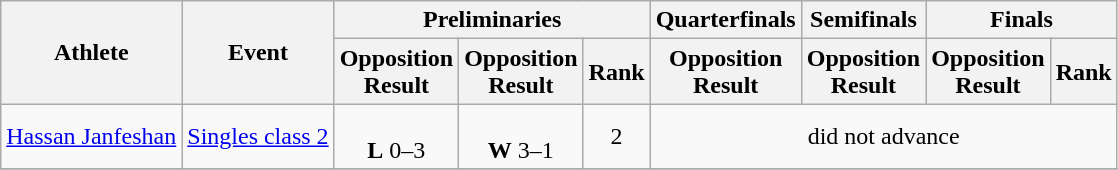<table class=wikitable>
<tr>
<th rowspan="2">Athlete</th>
<th rowspan="2">Event</th>
<th colspan="3">Preliminaries</th>
<th>Quarterfinals</th>
<th>Semifinals</th>
<th colspan="2">Finals</th>
</tr>
<tr>
<th>Opposition<br>Result</th>
<th>Opposition<br>Result</th>
<th>Rank</th>
<th>Opposition<br>Result</th>
<th>Opposition<br>Result</th>
<th>Opposition<br>Result</th>
<th>Rank</th>
</tr>
<tr>
<td><a href='#'>Hassan Janfeshan</a></td>
<td><a href='#'>Singles class 2</a></td>
<td align="center"><br><strong>L</strong> 0–3</td>
<td align="center"><br><strong>W</strong> 3–1</td>
<td align="center">2</td>
<td align="center" colspan="4">did not advance</td>
</tr>
<tr>
</tr>
</table>
